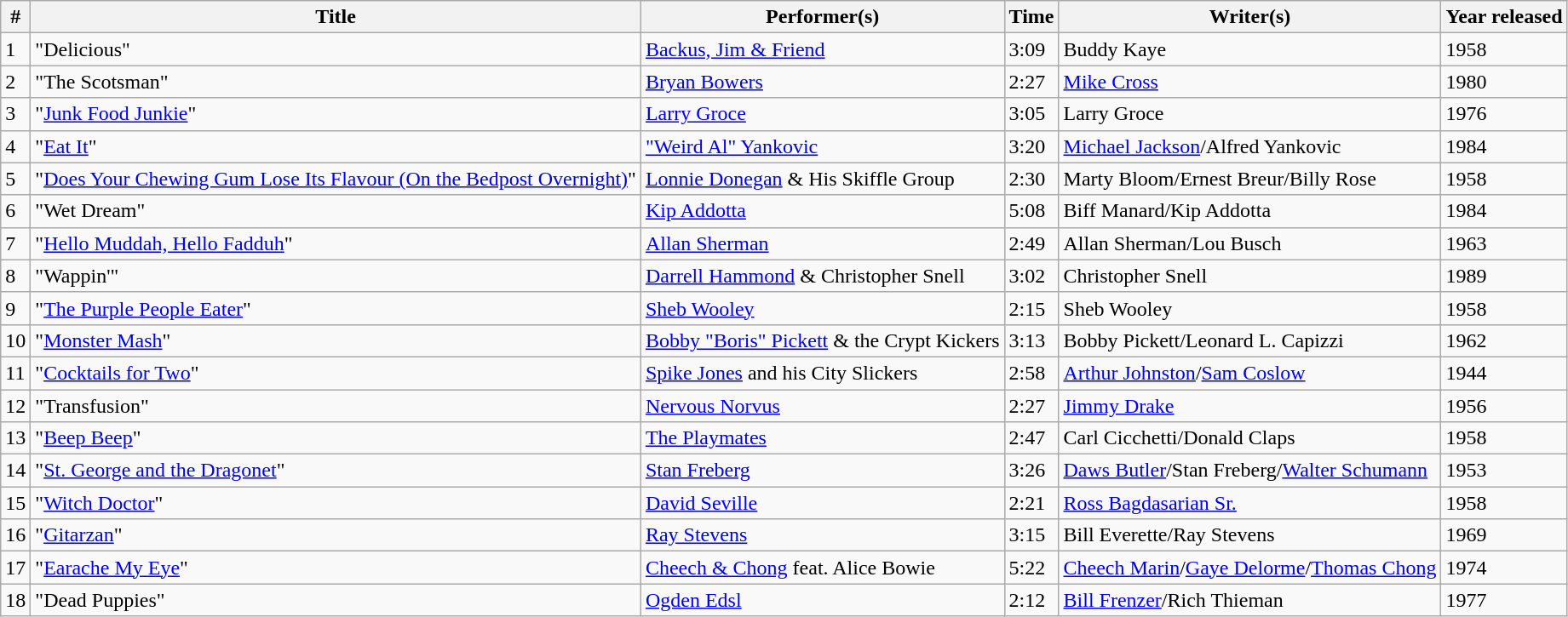<table class="wikitable">
<tr>
<th>#</th>
<th>Title</th>
<th>Performer(s)</th>
<th>Time</th>
<th>Writer(s)</th>
<th>Year released</th>
</tr>
<tr>
<td>1</td>
<td>"Delicious"</td>
<td><a href='#'>Backus, Jim & Friend</a></td>
<td>3:09</td>
<td>Buddy Kaye</td>
<td>1958</td>
</tr>
<tr>
<td>2</td>
<td>"The Scotsman"</td>
<td><a href='#'>Bryan Bowers</a></td>
<td>2:27</td>
<td><a href='#'>Mike Cross</a></td>
<td>1980</td>
</tr>
<tr>
<td>3</td>
<td>"<a href='#'>Junk Food Junkie</a>"</td>
<td><a href='#'>Larry Groce</a></td>
<td>3:05</td>
<td>Larry Groce</td>
<td>1976</td>
</tr>
<tr>
<td>4</td>
<td>"<a href='#'>Eat It</a>"</td>
<td><a href='#'>"Weird Al" Yankovic</a></td>
<td>3:20</td>
<td><a href='#'>Michael Jackson</a>/Alfred Yankovic</td>
<td>1984</td>
</tr>
<tr>
<td>5</td>
<td>"<a href='#'>Does Your Chewing Gum Lose Its Flavour (On the Bedpost Overnight)</a>"</td>
<td><a href='#'>Lonnie Donegan</a> & His Skiffle Group</td>
<td>2:30</td>
<td>Marty Bloom/Ernest Breur/Billy Rose</td>
<td>1958</td>
</tr>
<tr>
<td>6</td>
<td>"Wet Dream"</td>
<td><a href='#'>Kip Addotta</a></td>
<td>5:08</td>
<td>Biff Manard/Kip Addotta</td>
<td>1984</td>
</tr>
<tr>
<td>7</td>
<td>"<a href='#'>Hello Muddah, Hello Fadduh</a>"</td>
<td><a href='#'>Allan Sherman</a></td>
<td>2:49</td>
<td>Allan Sherman/Lou Busch</td>
<td>1963</td>
</tr>
<tr>
<td>8</td>
<td>"Wappin'"</td>
<td><a href='#'>Darrell Hammond</a> & Christopher Snell</td>
<td>3:02</td>
<td>Christopher Snell</td>
<td>1989</td>
</tr>
<tr>
<td>9</td>
<td>"<a href='#'>The Purple People Eater</a>"</td>
<td><a href='#'>Sheb Wooley</a></td>
<td>2:15</td>
<td>Sheb Wooley</td>
<td>1958</td>
</tr>
<tr>
<td>10</td>
<td>"<a href='#'>Monster Mash</a>"</td>
<td><a href='#'>Bobby "Boris" Pickett</a> & the Crypt Kickers</td>
<td>3:13</td>
<td>Bobby Pickett/Leonard L. Capizzi</td>
<td>1962</td>
</tr>
<tr>
<td>11</td>
<td>"<a href='#'>Cocktails for Two</a>"</td>
<td><a href='#'>Spike Jones</a> and his City Slickers</td>
<td>2:58</td>
<td><a href='#'>Arthur Johnston</a>/<a href='#'>Sam Coslow</a></td>
<td>1944</td>
</tr>
<tr>
<td>12</td>
<td>"Transfusion"</td>
<td><a href='#'>Nervous Norvus</a></td>
<td>2:27</td>
<td><a href='#'>Jimmy Drake</a></td>
<td>1956</td>
</tr>
<tr>
<td>13</td>
<td>"<a href='#'>Beep Beep</a>"</td>
<td><a href='#'>The Playmates</a></td>
<td>2:47</td>
<td>Carl Cicchetti/Donald Claps</td>
<td>1958</td>
</tr>
<tr>
<td>14</td>
<td>"<a href='#'>St. George and the Dragonet</a>"</td>
<td><a href='#'>Stan Freberg</a></td>
<td>3:26</td>
<td><a href='#'>Daws Butler</a>/Stan Freberg/<a href='#'>Walter Schumann</a></td>
<td>1953</td>
</tr>
<tr>
<td>15</td>
<td>"<a href='#'>Witch Doctor</a>"</td>
<td><a href='#'>David Seville</a></td>
<td>2:21</td>
<td><a href='#'>Ross Bagdasarian Sr.</a></td>
<td>1958</td>
</tr>
<tr>
<td>16</td>
<td>"<a href='#'>Gitarzan</a>"</td>
<td><a href='#'>Ray Stevens</a></td>
<td>3:15</td>
<td>Bill Everette/Ray Stevens</td>
<td>1969</td>
</tr>
<tr>
<td>17</td>
<td>"<a href='#'>Earache My Eye</a>"</td>
<td><a href='#'>Cheech & Chong</a> feat. Alice Bowie</td>
<td>5:22</td>
<td><a href='#'>Cheech Marin</a>/<a href='#'>Gaye Delorme</a>/<a href='#'>Thomas Chong</a></td>
<td>1974</td>
</tr>
<tr>
<td>18</td>
<td>"Dead Puppies"</td>
<td><a href='#'>Ogden Edsl</a></td>
<td>2:12</td>
<td><a href='#'>Bill Frenzer</a>/Rich Thieman</td>
<td>1977</td>
</tr>
</table>
